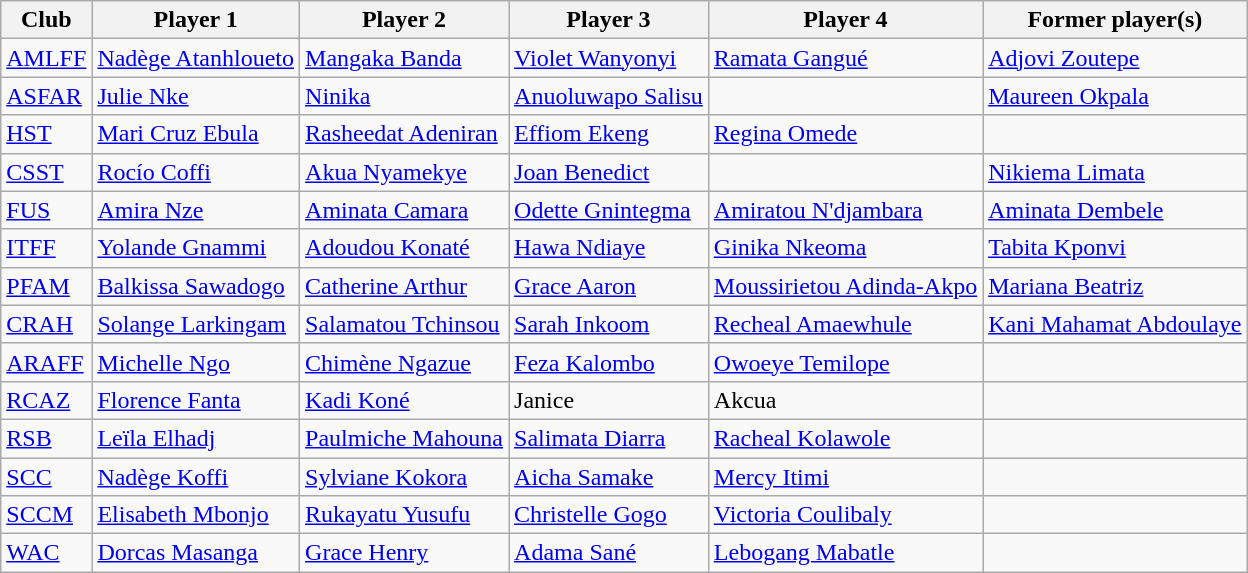<table class="wikitable sortable">
<tr>
<th>Club</th>
<th>Player 1</th>
<th>Player 2</th>
<th>Player 3</th>
<th>Player 4</th>
<th>Former player(s)</th>
</tr>
<tr>
<td><a href='#'>AMLFF</a></td>
<td> <a href='#'>Nadège Atanhloueto</a></td>
<td> <a href='#'>Mangaka Banda</a></td>
<td> <a href='#'>Violet Wanyonyi</a></td>
<td> <a href='#'>Ramata Gangué</a></td>
<td> <a href='#'>Adjovi Zoutepe</a></td>
</tr>
<tr>
<td><a href='#'>ASFAR</a></td>
<td> <a href='#'>Julie Nke</a></td>
<td> <a href='#'>Ninika</a></td>
<td> <a href='#'>Anuoluwapo Salisu</a></td>
<td></td>
<td> <a href='#'>Maureen Okpala</a></td>
</tr>
<tr>
<td><a href='#'>HST</a></td>
<td> <a href='#'>Mari Cruz Ebula</a></td>
<td> <a href='#'>Rasheedat Adeniran</a></td>
<td> <a href='#'>Effiom Ekeng</a></td>
<td> <a href='#'>Regina Omede</a></td>
<td></td>
</tr>
<tr>
<td><a href='#'>CSST</a></td>
<td> <a href='#'>Rocío Coffi</a></td>
<td> <a href='#'>Akua Nyamekye</a></td>
<td> <a href='#'>Joan Benedict</a></td>
<td></td>
<td> <a href='#'>Nikiema Limata</a></td>
</tr>
<tr>
<td><a href='#'>FUS</a></td>
<td> <a href='#'>Amira Nze</a></td>
<td> <a href='#'>Aminata Camara</a></td>
<td> <a href='#'>Odette Gnintegma</a></td>
<td> <a href='#'>Amiratou N'djambara</a></td>
<td> <a href='#'>Aminata Dembele</a></td>
</tr>
<tr>
<td><a href='#'>ITFF</a></td>
<td> <a href='#'>Yolande Gnammi</a></td>
<td> <a href='#'>Adoudou Konaté</a></td>
<td> <a href='#'>Hawa Ndiaye</a></td>
<td> <a href='#'>Ginika Nkeoma</a></td>
<td> <a href='#'>Tabita Kponvi</a></td>
</tr>
<tr>
<td><a href='#'>PFAM</a></td>
<td> <a href='#'>Balkissa Sawadogo</a></td>
<td> <a href='#'>Catherine Arthur</a></td>
<td> <a href='#'>Grace Aaron</a></td>
<td> <a href='#'>Moussirietou Adinda-Akpo</a></td>
<td> <a href='#'>Mariana Beatriz</a></td>
</tr>
<tr>
<td><a href='#'>CRAH</a></td>
<td> <a href='#'>Solange Larkingam</a></td>
<td> <a href='#'>Salamatou Tchinsou</a></td>
<td> <a href='#'>Sarah Inkoom</a></td>
<td> <a href='#'>Recheal Amaewhule</a></td>
<td> <a href='#'>Kani Mahamat Abdoulaye</a></td>
</tr>
<tr>
<td><a href='#'>ARAFF</a></td>
<td> <a href='#'>Michelle Ngo</a></td>
<td> <a href='#'>Chimène Ngazue</a></td>
<td> <a href='#'>Feza Kalombo</a></td>
<td> <a href='#'>Owoeye Temilope</a></td>
<td></td>
</tr>
<tr>
<td><a href='#'>RCAZ</a></td>
<td> <a href='#'>Florence Fanta</a></td>
<td> <a href='#'>Kadi Koné</a></td>
<td> Janice</td>
<td> Akcua</td>
<td></td>
</tr>
<tr>
<td><a href='#'>RSB</a></td>
<td> <a href='#'>Leïla Elhadj</a></td>
<td> <a href='#'>Paulmiche Mahouna</a></td>
<td> <a href='#'>Salimata Diarra</a></td>
<td> <a href='#'>Racheal Kolawole</a></td>
<td></td>
</tr>
<tr>
<td><a href='#'>SCC</a></td>
<td> <a href='#'>Nadège Koffi</a></td>
<td> <a href='#'>Sylviane Kokora</a></td>
<td> <a href='#'>Aicha Samake</a></td>
<td> <a href='#'>Mercy Itimi</a></td>
<td></td>
</tr>
<tr>
<td><a href='#'>SCCM</a></td>
<td> <a href='#'>Elisabeth Mbonjo</a></td>
<td> <a href='#'>Rukayatu Yusufu</a></td>
<td> <a href='#'>Christelle Gogo</a></td>
<td> <a href='#'>Victoria Coulibaly</a></td>
<td></td>
</tr>
<tr>
<td><a href='#'>WAC</a></td>
<td> <a href='#'>Dorcas Masanga</a></td>
<td> <a href='#'>Grace Henry</a></td>
<td> <a href='#'>Adama Sané</a></td>
<td> <a href='#'>Lebogang Mabatle</a></td>
<td></td>
</tr>
</table>
